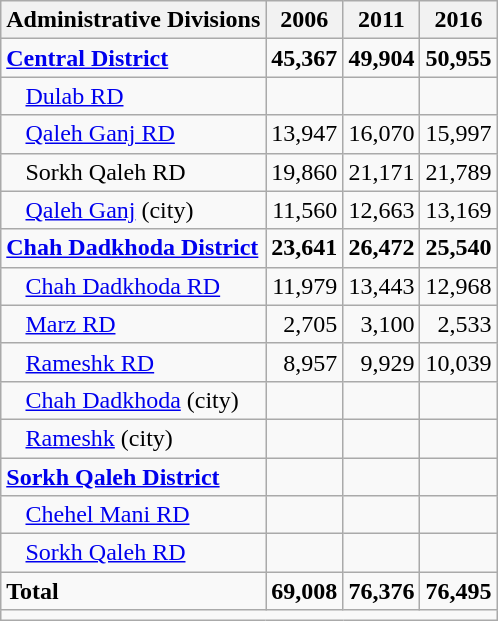<table class="wikitable">
<tr>
<th>Administrative Divisions</th>
<th>2006</th>
<th>2011</th>
<th>2016</th>
</tr>
<tr>
<td><strong><a href='#'>Central District</a></strong></td>
<td style="text-align: right;"><strong>45,367</strong></td>
<td style="text-align: right;"><strong>49,904</strong></td>
<td style="text-align: right;"><strong>50,955</strong></td>
</tr>
<tr>
<td style="padding-left: 1em;"><a href='#'>Dulab RD</a></td>
<td style="text-align: right;"></td>
<td style="text-align: right;"></td>
<td style="text-align: right;"></td>
</tr>
<tr>
<td style="padding-left: 1em;"><a href='#'>Qaleh Ganj RD</a></td>
<td style="text-align: right;">13,947</td>
<td style="text-align: right;">16,070</td>
<td style="text-align: right;">15,997</td>
</tr>
<tr>
<td style="padding-left: 1em;">Sorkh Qaleh RD</td>
<td style="text-align: right;">19,860</td>
<td style="text-align: right;">21,171</td>
<td style="text-align: right;">21,789</td>
</tr>
<tr>
<td style="padding-left: 1em;"><a href='#'>Qaleh Ganj</a> (city)</td>
<td style="text-align: right;">11,560</td>
<td style="text-align: right;">12,663</td>
<td style="text-align: right;">13,169</td>
</tr>
<tr>
<td><strong><a href='#'>Chah Dadkhoda District</a></strong></td>
<td style="text-align: right;"><strong>23,641</strong></td>
<td style="text-align: right;"><strong>26,472</strong></td>
<td style="text-align: right;"><strong>25,540</strong></td>
</tr>
<tr>
<td style="padding-left: 1em;"><a href='#'>Chah Dadkhoda RD</a></td>
<td style="text-align: right;">11,979</td>
<td style="text-align: right;">13,443</td>
<td style="text-align: right;">12,968</td>
</tr>
<tr>
<td style="padding-left: 1em;"><a href='#'>Marz RD</a></td>
<td style="text-align: right;">2,705</td>
<td style="text-align: right;">3,100</td>
<td style="text-align: right;">2,533</td>
</tr>
<tr>
<td style="padding-left: 1em;"><a href='#'>Rameshk RD</a></td>
<td style="text-align: right;">8,957</td>
<td style="text-align: right;">9,929</td>
<td style="text-align: right;">10,039</td>
</tr>
<tr>
<td style="padding-left: 1em;"><a href='#'>Chah Dadkhoda</a> (city)</td>
<td style="text-align: right;"></td>
<td style="text-align: right;"></td>
<td style="text-align: right;"></td>
</tr>
<tr>
<td style="padding-left: 1em;"><a href='#'>Rameshk</a> (city)</td>
<td style="text-align: right;"></td>
<td style="text-align: right;"></td>
<td style="text-align: right;"></td>
</tr>
<tr>
<td><strong><a href='#'>Sorkh Qaleh District</a></strong></td>
<td style="text-align: right;"></td>
<td style="text-align: right;"></td>
<td style="text-align: right;"></td>
</tr>
<tr>
<td style="padding-left: 1em;"><a href='#'>Chehel Mani RD</a></td>
<td style="text-align: right;"></td>
<td style="text-align: right;"></td>
<td style="text-align: right;"></td>
</tr>
<tr>
<td style="padding-left: 1em;"><a href='#'>Sorkh Qaleh RD</a></td>
<td style="text-align: right;"></td>
<td style="text-align: right;"></td>
<td style="text-align: right;"></td>
</tr>
<tr>
<td><strong>Total</strong></td>
<td style="text-align: right;"><strong>69,008</strong></td>
<td style="text-align: right;"><strong>76,376</strong></td>
<td style="text-align: right;"><strong>76,495</strong></td>
</tr>
<tr>
<td colspan=4></td>
</tr>
</table>
